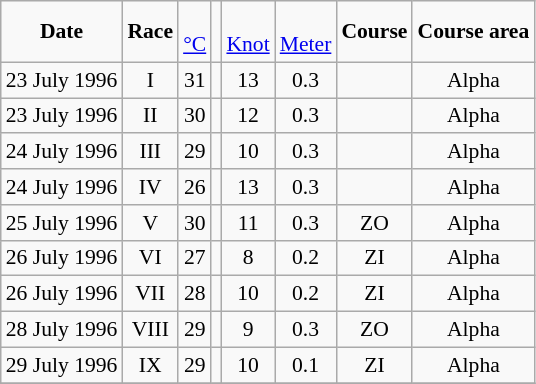<table class="wikitable" style="text-align:center; vertical-align:bottom; font-size:90%">
<tr>
<td><strong>Date</strong></td>
<td><strong>Race</strong></td>
<td><br><a href='#'>°C</a></td>
<td></td>
<td><br><a href='#'>Knot</a></td>
<td><br><a href='#'>Meter</a></td>
<td><strong>Course</strong></td>
<td><strong>Course area</strong></td>
</tr>
<tr>
<td>23 July 1996</td>
<td>I</td>
<td>31</td>
<td></td>
<td>13</td>
<td>0.3</td>
<td></td>
<td>Alpha</td>
</tr>
<tr>
<td>23 July 1996</td>
<td>II</td>
<td>30</td>
<td></td>
<td>12</td>
<td>0.3</td>
<td></td>
<td>Alpha</td>
</tr>
<tr>
<td>24 July 1996</td>
<td>III</td>
<td>29</td>
<td></td>
<td>10</td>
<td>0.3</td>
<td></td>
<td>Alpha</td>
</tr>
<tr>
<td>24 July 1996</td>
<td>IV</td>
<td>26</td>
<td></td>
<td>13</td>
<td>0.3</td>
<td></td>
<td>Alpha</td>
</tr>
<tr>
<td>25 July 1996</td>
<td>V</td>
<td>30</td>
<td></td>
<td>11</td>
<td>0.3</td>
<td>ZO</td>
<td>Alpha</td>
</tr>
<tr>
<td>26 July 1996</td>
<td>VI</td>
<td>27</td>
<td></td>
<td>8</td>
<td>0.2</td>
<td>ZI</td>
<td>Alpha</td>
</tr>
<tr>
<td>26 July 1996</td>
<td>VII</td>
<td>28</td>
<td></td>
<td>10</td>
<td>0.2</td>
<td>ZI</td>
<td>Alpha</td>
</tr>
<tr>
<td>28 July 1996</td>
<td>VIII</td>
<td>29</td>
<td></td>
<td>9</td>
<td>0.3</td>
<td>ZO</td>
<td>Alpha</td>
</tr>
<tr>
<td>29 July 1996</td>
<td>IX</td>
<td>29</td>
<td></td>
<td>10</td>
<td>0.1</td>
<td>ZI</td>
<td>Alpha</td>
</tr>
<tr>
</tr>
</table>
